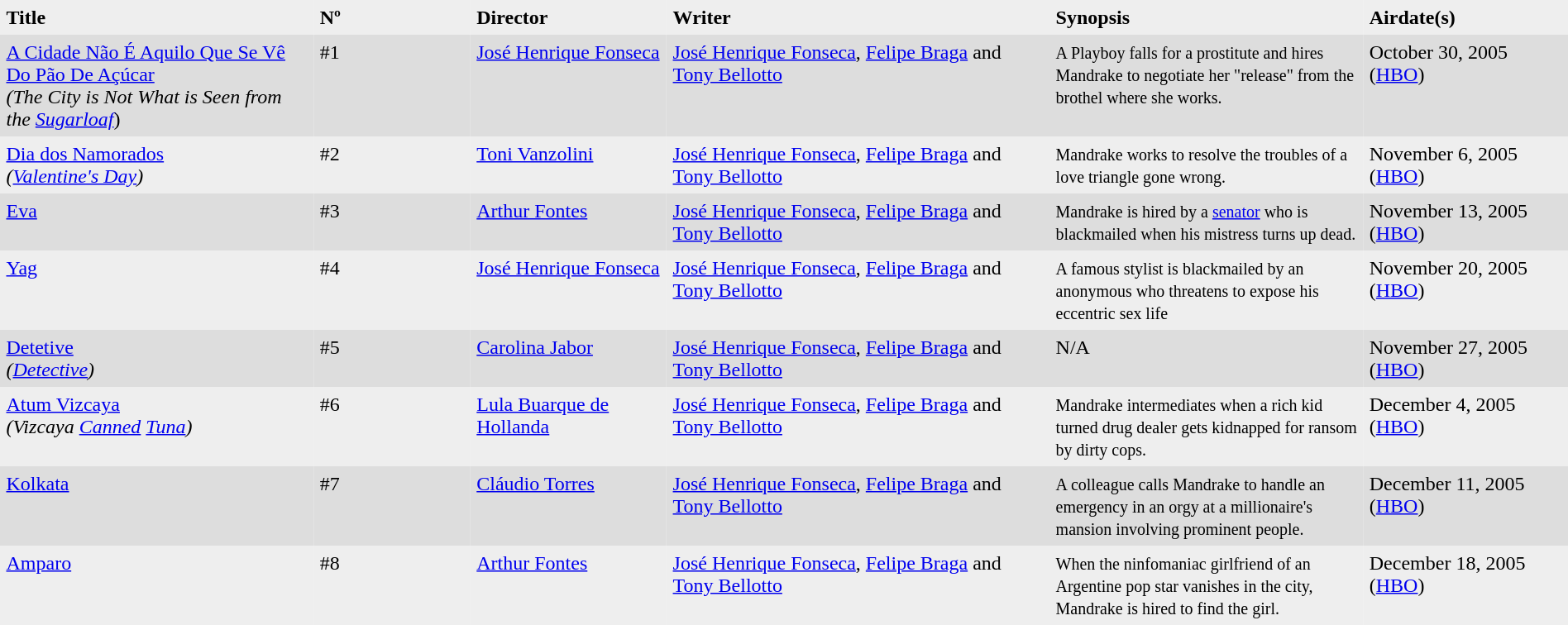<table border="0" cellpadding="5" cellspacing="0" width="100%" align="center">
<tr style="background:#eee;" valign="top">
<td width="20%"><strong>Title</strong></td>
<td width="10%"><strong>Nº</strong></td>
<td><strong>Director</strong></td>
<td><strong>Writer</strong></td>
<td width="20%"><strong>Synopsis</strong></td>
<td><strong>Airdate(s)</strong></td>
</tr>
<tr style="background:#ddd;" valign="top">
<td><a href='#'>A Cidade Não É Aquilo Que Se Vê Do Pão De Açúcar</a><br><em>(The City is Not What is Seen from the <a href='#'>Sugarloaf</a></em>)</td>
<td>#1</td>
<td><a href='#'>José Henrique Fonseca</a></td>
<td><a href='#'>José Henrique Fonseca</a>, <a href='#'>Felipe Braga</a> and <a href='#'>Tony Bellotto</a></td>
<td><small>A Playboy falls for a prostitute and hires Mandrake to negotiate her "release" from the brothel where she works.</small></td>
<td>October 30, 2005 (<a href='#'>HBO</a>)</td>
</tr>
<tr style="background:#eee;" valign="top">
<td><a href='#'>Dia dos Namorados</a><br><em>(<a href='#'>Valentine's Day</a>)</em></td>
<td>#2</td>
<td><a href='#'>Toni Vanzolini</a></td>
<td><a href='#'>José Henrique Fonseca</a>, <a href='#'>Felipe Braga</a> and <a href='#'>Tony Bellotto</a></td>
<td><small>Mandrake works to resolve the troubles of a love triangle gone wrong.</small></td>
<td>November 6, 2005 (<a href='#'>HBO</a>)</td>
</tr>
<tr style="background:#ddd;" valign="top">
<td><a href='#'>Eva</a></td>
<td>#3</td>
<td><a href='#'>Arthur Fontes</a></td>
<td><a href='#'>José Henrique Fonseca</a>, <a href='#'>Felipe Braga</a> and <a href='#'>Tony Bellotto</a></td>
<td><small>Mandrake is hired by a <a href='#'>senator</a> who is blackmailed when his mistress turns up dead.</small></td>
<td>November 13, 2005 (<a href='#'>HBO</a>)</td>
</tr>
<tr style="background:#eee;" valign="top">
<td><a href='#'>Yag</a></td>
<td>#4</td>
<td><a href='#'>José Henrique Fonseca</a></td>
<td><a href='#'>José Henrique Fonseca</a>, <a href='#'>Felipe Braga</a> and <a href='#'>Tony Bellotto</a></td>
<td><small>A famous stylist is blackmailed by an anonymous who threatens to expose his eccentric sex life</small></td>
<td>November 20, 2005 (<a href='#'>HBO</a>)</td>
</tr>
<tr style="background:#ddd;" valign="top">
<td><a href='#'>Detetive</a><br><em>(<a href='#'>Detective</a>)</em></td>
<td>#5</td>
<td><a href='#'>Carolina Jabor</a></td>
<td><a href='#'>José Henrique Fonseca</a>, <a href='#'>Felipe Braga</a> and <a href='#'>Tony Bellotto</a></td>
<td>N/A</td>
<td>November 27, 2005 (<a href='#'>HBO</a>)</td>
</tr>
<tr style="background:#eee;" valign="top">
<td><a href='#'>Atum Vizcaya</a><br><em>(Vizcaya <a href='#'>Canned</a> <a href='#'>Tuna</a>)</em></td>
<td>#6</td>
<td><a href='#'>Lula Buarque de Hollanda</a></td>
<td><a href='#'>José Henrique Fonseca</a>, <a href='#'>Felipe Braga</a> and <a href='#'>Tony Bellotto</a></td>
<td><small>Mandrake intermediates when a rich kid turned drug dealer gets kidnapped for ransom by dirty cops.</small></td>
<td>December 4, 2005 (<a href='#'>HBO</a>)</td>
</tr>
<tr style="background:#ddd;" valign="top">
<td><a href='#'>Kolkata</a></td>
<td>#7</td>
<td><a href='#'>Cláudio Torres</a></td>
<td><a href='#'>José Henrique Fonseca</a>, <a href='#'>Felipe Braga</a> and <a href='#'>Tony Bellotto</a></td>
<td><small>A colleague calls Mandrake to handle an emergency in an orgy at a millionaire's mansion involving prominent people.</small></td>
<td>December 11, 2005 (<a href='#'>HBO</a>)</td>
</tr>
<tr style="background:#eee;" valign="top">
<td><a href='#'>Amparo</a></td>
<td>#8</td>
<td><a href='#'>Arthur Fontes</a></td>
<td><a href='#'>José Henrique Fonseca</a>, <a href='#'>Felipe Braga</a> and <a href='#'>Tony Bellotto</a></td>
<td><small>When the ninfomaniac girlfriend of an Argentine pop star vanishes in the city, Mandrake is hired to find the girl.</small></td>
<td>December 18, 2005 (<a href='#'>HBO</a>)</td>
</tr>
<tr style="background:#ddd;" valign="top">
</tr>
</table>
